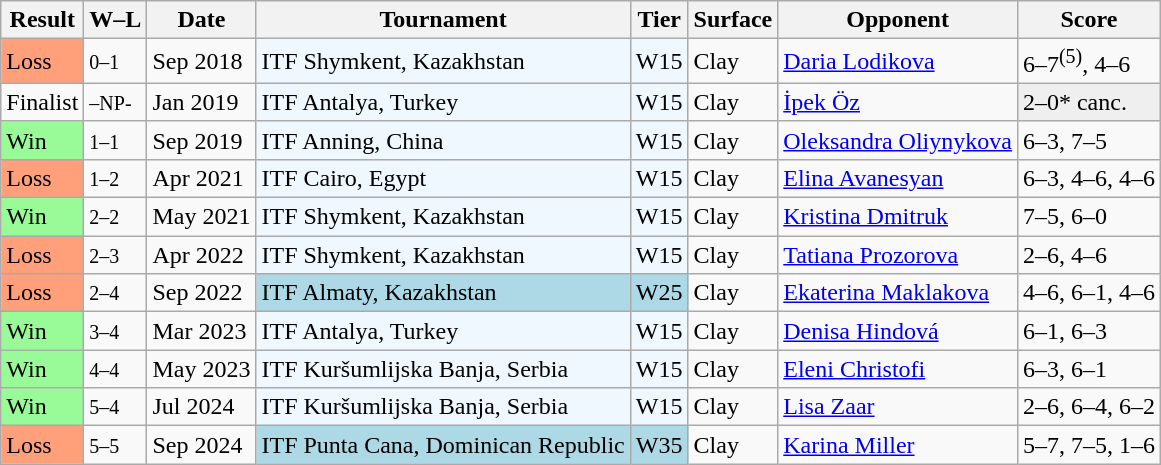<table class="sortable wikitable">
<tr>
<th>Result</th>
<th class="unsortable">W–L</th>
<th>Date</th>
<th>Tournament</th>
<th>Tier</th>
<th>Surface</th>
<th>Opponent</th>
<th class="unsortable">Score</th>
</tr>
<tr>
<td style="background:#ffa07a;">Loss</td>
<td><small>0–1</small></td>
<td>Sep 2018</td>
<td style="background:#f0f8ff;">ITF Shymkent, Kazakhstan</td>
<td style="background:#f0f8ff;">W15</td>
<td>Clay</td>
<td> <a href='#'>Daria Lodikova</a></td>
<td>6–7<sup>(5)</sup>, 4–6</td>
</tr>
<tr>
<td>Finalist</td>
<td><small>–NP-</small></td>
<td>Jan 2019</td>
<td style="background:#f0f8ff;">ITF Antalya, Turkey</td>
<td style="background:#f0f8ff;">W15</td>
<td>Clay</td>
<td> <a href='#'>İpek Öz</a></td>
<td bgcolor=efefef>2–0* canc.</td>
</tr>
<tr>
<td style="background:#98fb98;">Win</td>
<td><small>1–1</small></td>
<td>Sep 2019</td>
<td style="background:#f0f8ff;">ITF Anning, China</td>
<td style="background:#f0f8ff;">W15</td>
<td>Clay</td>
<td> <a href='#'>Oleksandra Oliynykova</a></td>
<td>6–3, 7–5</td>
</tr>
<tr>
<td style="background:#ffa07a;">Loss</td>
<td><small>1–2</small></td>
<td>Apr 2021</td>
<td style="background:#f0f8ff;">ITF Cairo, Egypt</td>
<td style="background:#f0f8ff;">W15</td>
<td>Clay</td>
<td> <a href='#'>Elina Avanesyan</a></td>
<td>6–3, 4–6, 4–6</td>
</tr>
<tr>
<td style="background:#98fb98;">Win</td>
<td><small>2–2</small></td>
<td>May 2021</td>
<td style="background:#f0f8ff;">ITF Shymkent, Kazakhstan</td>
<td style="background:#f0f8ff;">W15</td>
<td>Clay</td>
<td> <a href='#'>Kristina Dmitruk</a></td>
<td>7–5, 6–0</td>
</tr>
<tr>
<td style="background:#ffa07a;">Loss</td>
<td><small>2–3</small></td>
<td>Apr 2022</td>
<td style="background:#f0f8ff;">ITF Shymkent, Kazakhstan</td>
<td style="background:#f0f8ff;">W15</td>
<td>Clay</td>
<td> <a href='#'>Tatiana Prozorova</a></td>
<td>2–6, 4–6</td>
</tr>
<tr>
<td style="background:#ffa07a;">Loss</td>
<td><small>2–4</small></td>
<td>Sep 2022</td>
<td style="background:lightblue;">ITF Almaty, Kazakhstan</td>
<td style="background:lightblue;">W25</td>
<td>Clay</td>
<td> <a href='#'>Ekaterina Maklakova</a></td>
<td>4–6, 6–1, 4–6</td>
</tr>
<tr>
<td style="background:#98FB98;">Win</td>
<td><small>3–4</small></td>
<td>Mar 2023</td>
<td style="background:#f0f8ff;">ITF Antalya, Turkey</td>
<td style="background:#f0f8ff;">W15</td>
<td>Clay</td>
<td> <a href='#'>Denisa Hindová</a></td>
<td>6–1, 6–3</td>
</tr>
<tr>
<td style="background:#98FB98;">Win</td>
<td><small>4–4</small></td>
<td>May 2023</td>
<td style="background:#f0f8ff;">ITF Kuršumlijska Banja, Serbia</td>
<td style="background:#f0f8ff;">W15</td>
<td>Clay</td>
<td> <a href='#'>Eleni Christofi</a></td>
<td>6–3, 6–1</td>
</tr>
<tr>
<td style="background:#98FB98;">Win</td>
<td><small>5–4</small></td>
<td>Jul 2024</td>
<td style="background:#f0f8ff;">ITF Kuršumlijska Banja, Serbia</td>
<td style="background:#f0f8ff;">W15</td>
<td>Clay</td>
<td> <a href='#'>Lisa Zaar</a></td>
<td>2–6, 6–4, 6–2</td>
</tr>
<tr>
<td style="background:#ffa07a;">Loss</td>
<td><small>5–5</small></td>
<td>Sep 2024</td>
<td style="background:lightblue;">ITF Punta Cana, Dominican Republic</td>
<td style="background:lightblue;">W35</td>
<td>Clay</td>
<td> <a href='#'>Karina Miller</a></td>
<td>5–7, 7–5, 1–6</td>
</tr>
</table>
